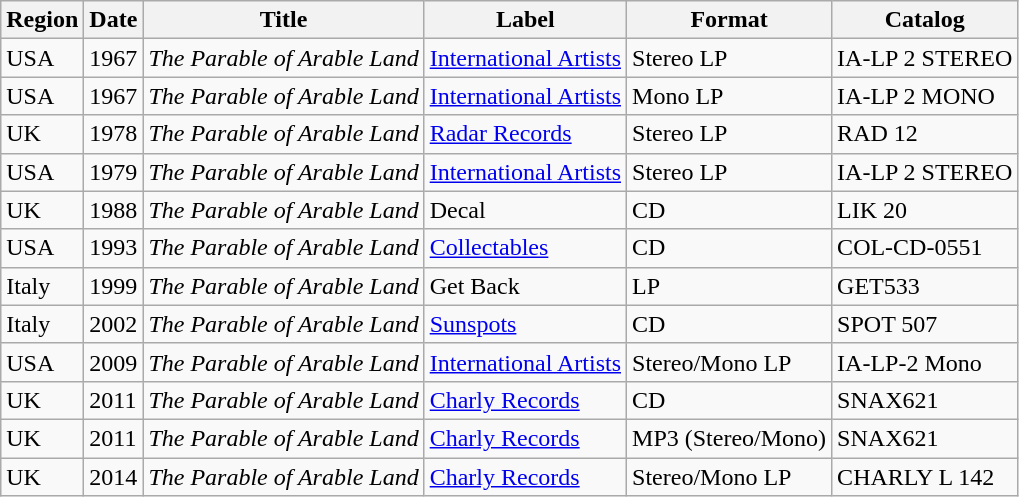<table class="wikitable">
<tr>
<th>Region</th>
<th>Date</th>
<th>Title</th>
<th>Label</th>
<th>Format</th>
<th>Catalog</th>
</tr>
<tr>
<td>USA</td>
<td>1967</td>
<td><em>The Parable of Arable Land</em></td>
<td><a href='#'>International Artists</a></td>
<td>Stereo LP</td>
<td>IA-LP 2 STEREO</td>
</tr>
<tr>
<td>USA</td>
<td>1967</td>
<td><em>The Parable of Arable Land</em></td>
<td><a href='#'>International Artists</a></td>
<td>Mono LP</td>
<td>IA-LP 2 MONO</td>
</tr>
<tr>
<td>UK</td>
<td>1978</td>
<td><em>The Parable of Arable Land</em></td>
<td><a href='#'>Radar Records</a></td>
<td>Stereo LP</td>
<td>RAD 12</td>
</tr>
<tr>
<td>USA</td>
<td>1979</td>
<td><em>The Parable of Arable Land</em></td>
<td><a href='#'>International Artists</a></td>
<td>Stereo LP</td>
<td>IA-LP 2 STEREO</td>
</tr>
<tr>
<td>UK</td>
<td>1988</td>
<td><em>The Parable of Arable Land</em></td>
<td>Decal</td>
<td>CD</td>
<td>LIK 20</td>
</tr>
<tr>
<td>USA</td>
<td>1993</td>
<td><em>The Parable of Arable Land</em></td>
<td><a href='#'>Collectables</a></td>
<td>CD</td>
<td>COL-CD-0551</td>
</tr>
<tr>
<td>Italy</td>
<td>1999</td>
<td><em>The Parable of Arable Land</em></td>
<td>Get Back</td>
<td>LP</td>
<td>GET533</td>
</tr>
<tr>
<td>Italy</td>
<td>2002</td>
<td><em>The Parable of Arable Land</em></td>
<td><a href='#'>Sunspots</a></td>
<td>CD</td>
<td>SPOT 507</td>
</tr>
<tr>
<td>USA</td>
<td>2009</td>
<td><em>The Parable of Arable Land</em></td>
<td><a href='#'>International Artists</a></td>
<td>Stereo/Mono LP</td>
<td>IA-LP-2 Mono</td>
</tr>
<tr>
<td>UK</td>
<td>2011</td>
<td><em>The Parable of Arable Land</em></td>
<td><a href='#'>Charly Records</a></td>
<td>CD</td>
<td>SNAX621</td>
</tr>
<tr>
<td>UK</td>
<td>2011</td>
<td><em>The Parable of Arable Land</em></td>
<td><a href='#'>Charly Records</a></td>
<td>MP3 (Stereo/Mono)</td>
<td>SNAX621</td>
</tr>
<tr>
<td>UK</td>
<td>2014</td>
<td><em>The Parable of Arable Land</em></td>
<td><a href='#'>Charly Records</a></td>
<td>Stereo/Mono LP</td>
<td>CHARLY L 142</td>
</tr>
</table>
